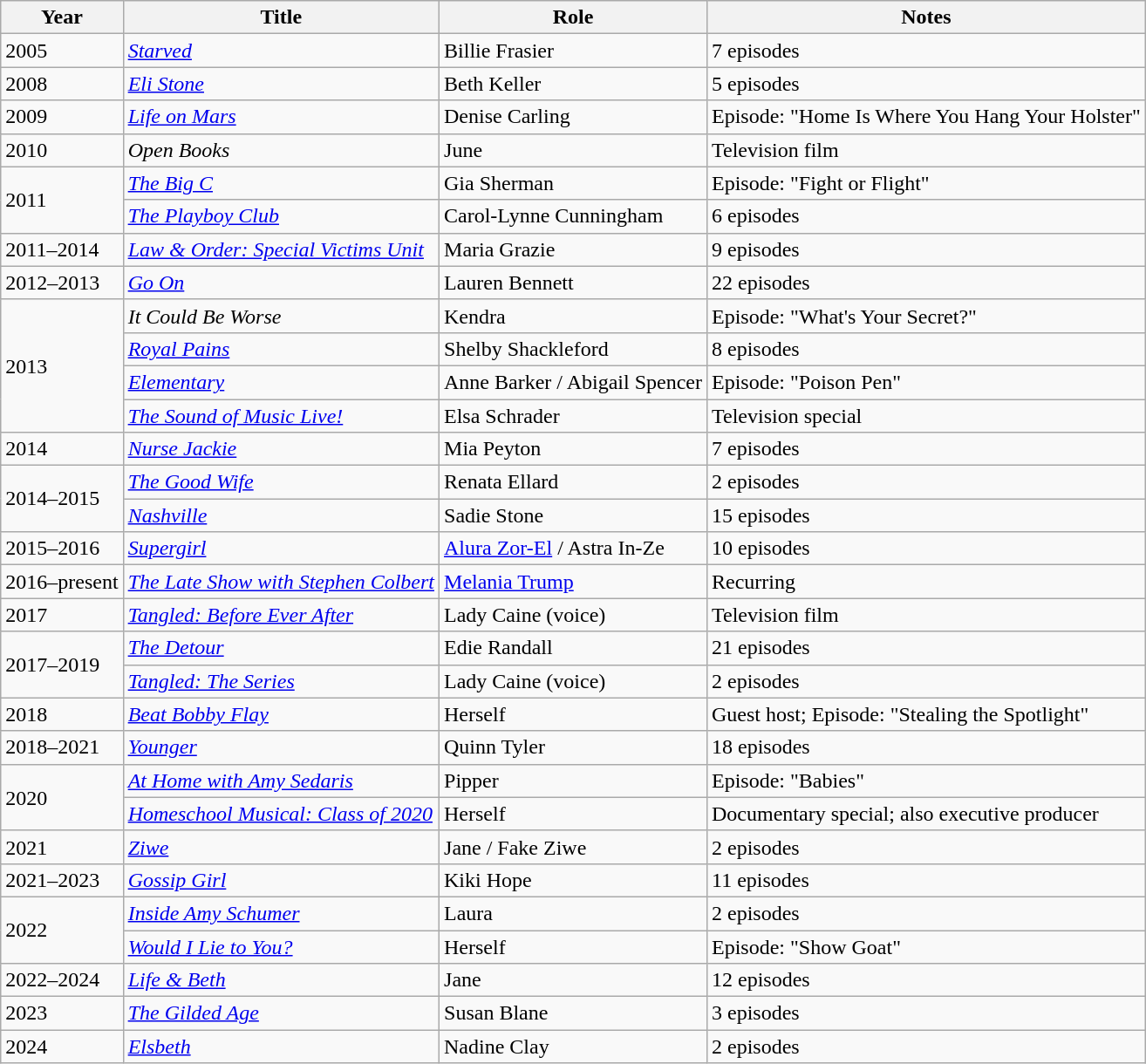<table class="wikitable sortable">
<tr>
<th>Year</th>
<th>Title</th>
<th>Role</th>
<th class="unsortable">Notes</th>
</tr>
<tr>
<td>2005</td>
<td><em><a href='#'>Starved</a></em></td>
<td>Billie Frasier</td>
<td>7 episodes</td>
</tr>
<tr>
<td>2008</td>
<td><em><a href='#'>Eli Stone</a></em></td>
<td>Beth Keller</td>
<td>5 episodes</td>
</tr>
<tr>
<td>2009</td>
<td><em><a href='#'>Life on Mars</a></em></td>
<td>Denise Carling</td>
<td>Episode: "Home Is Where You Hang Your Holster"</td>
</tr>
<tr>
<td>2010</td>
<td><em>Open Books</em></td>
<td>June</td>
<td>Television film</td>
</tr>
<tr>
<td rowspan="2">2011</td>
<td><em><a href='#'>The Big C</a></em></td>
<td>Gia Sherman</td>
<td>Episode: "Fight or Flight"</td>
</tr>
<tr>
<td><em><a href='#'>The Playboy Club</a></em></td>
<td>Carol-Lynne Cunningham</td>
<td>6 episodes</td>
</tr>
<tr>
<td>2011–2014</td>
<td><em><a href='#'>Law & Order: Special Victims Unit</a></em></td>
<td>Maria Grazie</td>
<td>9 episodes</td>
</tr>
<tr>
<td>2012–2013</td>
<td><em><a href='#'>Go On</a></em></td>
<td>Lauren Bennett</td>
<td>22 episodes</td>
</tr>
<tr>
<td rowspan="4">2013</td>
<td><em>It Could Be Worse</em></td>
<td>Kendra</td>
<td>Episode: "What's Your Secret?"</td>
</tr>
<tr>
<td><em><a href='#'>Royal Pains</a></em></td>
<td>Shelby Shackleford</td>
<td>8 episodes</td>
</tr>
<tr>
<td><em><a href='#'>Elementary</a></em></td>
<td>Anne Barker / Abigail Spencer</td>
<td>Episode: "Poison Pen"</td>
</tr>
<tr>
<td><em><a href='#'>The Sound of Music Live!</a></em></td>
<td>Elsa Schrader</td>
<td>Television special</td>
</tr>
<tr>
<td>2014</td>
<td><em><a href='#'>Nurse Jackie</a></em></td>
<td>Mia Peyton</td>
<td>7 episodes</td>
</tr>
<tr>
<td rowspan="2">2014–2015</td>
<td><em><a href='#'>The Good Wife</a></em></td>
<td>Renata Ellard</td>
<td>2 episodes</td>
</tr>
<tr>
<td><em><a href='#'>Nashville</a></em></td>
<td>Sadie Stone</td>
<td>15 episodes</td>
</tr>
<tr>
<td>2015–2016</td>
<td><em><a href='#'>Supergirl</a></em></td>
<td><a href='#'>Alura Zor-El</a> / Astra In-Ze</td>
<td>10 episodes</td>
</tr>
<tr>
<td>2016–present</td>
<td><em><a href='#'>The Late Show with Stephen Colbert</a></em></td>
<td><a href='#'>Melania Trump</a></td>
<td>Recurring</td>
</tr>
<tr>
<td>2017</td>
<td><em><a href='#'>Tangled: Before Ever After</a></em></td>
<td>Lady Caine (voice)</td>
<td>Television film</td>
</tr>
<tr>
<td rowspan="2">2017–2019</td>
<td><em><a href='#'>The Detour</a></em></td>
<td>Edie Randall</td>
<td>21 episodes</td>
</tr>
<tr>
<td><em><a href='#'>Tangled: The Series</a></em></td>
<td>Lady Caine (voice)</td>
<td>2 episodes</td>
</tr>
<tr>
<td>2018</td>
<td><em><a href='#'>Beat Bobby Flay</a></em></td>
<td>Herself</td>
<td>Guest host; Episode: "Stealing the Spotlight"</td>
</tr>
<tr>
<td>2018–2021</td>
<td><em><a href='#'>Younger</a></em></td>
<td>Quinn Tyler</td>
<td>18 episodes</td>
</tr>
<tr>
<td rowspan="2">2020</td>
<td><em><a href='#'>At Home with Amy Sedaris</a></em></td>
<td>Pipper</td>
<td>Episode: "Babies"</td>
</tr>
<tr>
<td><em><a href='#'>Homeschool Musical: Class of 2020</a></em></td>
<td>Herself</td>
<td>Documentary special; also executive producer</td>
</tr>
<tr>
<td>2021</td>
<td><em><a href='#'>Ziwe</a></em></td>
<td>Jane / Fake Ziwe</td>
<td>2 episodes</td>
</tr>
<tr>
<td>2021–2023</td>
<td><em><a href='#'>Gossip Girl</a></em></td>
<td>Kiki Hope</td>
<td>11 episodes</td>
</tr>
<tr>
<td rowspan="2">2022</td>
<td><em><a href='#'>Inside Amy Schumer</a></em></td>
<td>Laura</td>
<td>2 episodes</td>
</tr>
<tr>
<td><em><a href='#'>Would I Lie to You?</a></em></td>
<td>Herself</td>
<td>Episode: "Show Goat"</td>
</tr>
<tr>
<td>2022–2024</td>
<td><em><a href='#'>Life & Beth</a></em></td>
<td>Jane</td>
<td>12 episodes</td>
</tr>
<tr>
<td>2023</td>
<td><em><a href='#'>The Gilded Age</a></em></td>
<td>Susan Blane</td>
<td>3 episodes</td>
</tr>
<tr>
<td>2024</td>
<td><em><a href='#'>Elsbeth</a></em></td>
<td>Nadine Clay</td>
<td>2 episodes</td>
</tr>
</table>
